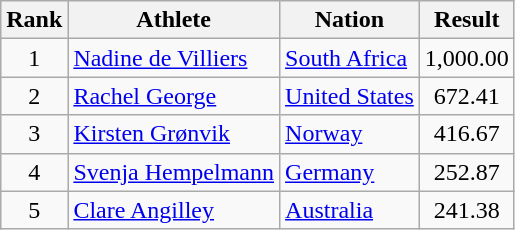<table class="wikitable sortable" style="text-align:center">
<tr>
<th>Rank</th>
<th>Athlete</th>
<th>Nation</th>
<th>Result</th>
</tr>
<tr>
<td>1</td>
<td align=left><a href='#'>Nadine de Villiers</a></td>
<td align=left> <a href='#'>South Africa</a></td>
<td>1,000.00</td>
</tr>
<tr>
<td>2</td>
<td align=left><a href='#'>Rachel George</a></td>
<td align=left> <a href='#'>United States</a></td>
<td>672.41</td>
</tr>
<tr>
<td>3</td>
<td align=left><a href='#'>Kirsten Grønvik</a></td>
<td align=left> <a href='#'>Norway</a></td>
<td>416.67</td>
</tr>
<tr>
<td>4</td>
<td align=left><a href='#'>Svenja Hempelmann</a></td>
<td align=left> <a href='#'>Germany</a></td>
<td>252.87</td>
</tr>
<tr>
<td>5</td>
<td align=left><a href='#'>Clare Angilley</a></td>
<td align=left> <a href='#'>Australia</a></td>
<td>241.38</td>
</tr>
</table>
